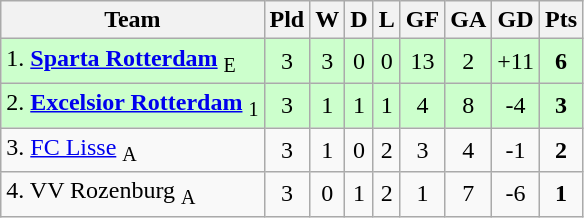<table class="wikitable" style="text-align:center; float:left; margin-right:1em">
<tr>
<th>Team</th>
<th>Pld</th>
<th>W</th>
<th>D</th>
<th>L</th>
<th>GF</th>
<th>GA</th>
<th>GD</th>
<th>Pts</th>
</tr>
<tr bgcolor=ccffcc>
<td align=left>1. <strong><a href='#'>Sparta Rotterdam</a></strong> <sub>E</sub></td>
<td>3</td>
<td>3</td>
<td>0</td>
<td>0</td>
<td>13</td>
<td>2</td>
<td>+11</td>
<td><strong>6</strong></td>
</tr>
<tr bgcolor=ccffcc>
<td align=left>2. <strong><a href='#'>Excelsior Rotterdam</a></strong> <sub>1</sub></td>
<td>3</td>
<td>1</td>
<td>1</td>
<td>1</td>
<td>4</td>
<td>8</td>
<td>-4</td>
<td><strong>3</strong></td>
</tr>
<tr>
<td align=left>3. <a href='#'>FC Lisse</a> <sub>A</sub></td>
<td>3</td>
<td>1</td>
<td>0</td>
<td>2</td>
<td>3</td>
<td>4</td>
<td>-1</td>
<td><strong>2</strong></td>
</tr>
<tr>
<td align=left>4. VV Rozenburg <sub>A</sub></td>
<td>3</td>
<td>0</td>
<td>1</td>
<td>2</td>
<td>1</td>
<td>7</td>
<td>-6</td>
<td><strong>1</strong></td>
</tr>
</table>
